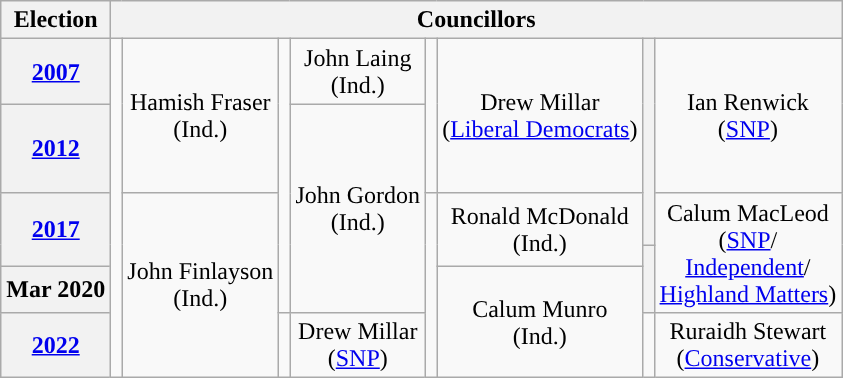<table class="wikitable" style="text-align:center">
<tr>
<th>Election</th>
<th colspan=8>Councillors</th>
</tr>
<tr>
<th><a href='#'>2007</a></th>
<td rowspan=6; style="background-color: "></td>
<td rowspan=2>Hamish Fraser<br>(Ind.)</td>
<td rowspan=5; style="background-color: "></td>
<td rowspan=1>John Laing<br>(Ind.)</td>
<td rowspan=2; style="background-color: "></td>
<td rowspan=2>Drew Millar<br>(<a href='#'>Liberal Democrats</a>)</td>
<th rowspan="3" ; style="height: 130px; background-color: "></th>
<td rowspan=2>Ian Renwick<br>(<a href='#'>SNP</a>)</td>
</tr>
<tr>
<th><a href='#'>2012</a></th>
<td rowspan=4>John Gordon<br>(Ind.)</td>
</tr>
<tr>
<th rowspan="2"><a href='#'>2017</a></th>
<td rowspan=4>John Finlayson<br>(Ind.)</td>
<td rowspan=4; style="background-color: "></td>
<td rowspan=2>Ronald McDonald<br>(Ind.)</td>
<td rowspan="3">Calum MacLeod <br>(<a href='#'>SNP</a>/<br><a href='#'>Independent</a>/<br><a href='#'>Highland Matters</a>)</td>
</tr>
<tr>
<th rowspan="2" ; style="height: 10px; background-color: "></th>
</tr>
<tr>
<th>Mar 2020</th>
<td rowspan=2>Calum Munro<br>(Ind.)</td>
</tr>
<tr>
<th><a href='#'>2022</a></th>
<td rowspan=1; style="background-color: "></td>
<td rowspan=1>Drew Millar<br>(<a href='#'>SNP</a>)</td>
<td rowspan=1; style="background-color: "></td>
<td rowspan=1>Ruraidh Stewart<br>(<a href='#'>Conservative</a>)</td>
</tr>
</table>
